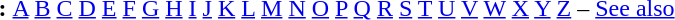<table id="toc" border="0">
<tr>
<th>:</th>
<td><a href='#'>A</a> <a href='#'>B</a> <a href='#'>C</a> <a href='#'>D</a> <a href='#'>E</a> <a href='#'>F</a> <a href='#'>G</a> <a href='#'>H</a> <a href='#'>I</a> <a href='#'>J</a> <a href='#'>K</a> <a href='#'>L</a> <a href='#'>M</a> <a href='#'>N</a> <a href='#'>O</a> <a href='#'>P</a> <a href='#'>Q</a> <a href='#'>R</a> <a href='#'>S</a> <a href='#'>T</a> <a href='#'>U</a> <a href='#'>V</a> <a href='#'>W</a> <a href='#'>X</a> <a href='#'>Y</a> <a href='#'>Z</a> – <a href='#'>See also</a></td>
</tr>
</table>
